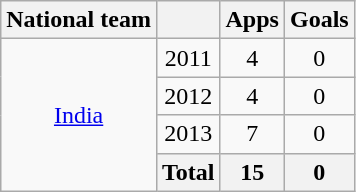<table class="wikitable" style="text-align:center;">
<tr>
<th>National team</th>
<th></th>
<th>Apps</th>
<th>Goals</th>
</tr>
<tr>
<td rowspan="4"><a href='#'>India</a></td>
<td>2011</td>
<td>4</td>
<td>0</td>
</tr>
<tr>
<td>2012</td>
<td>4</td>
<td>0</td>
</tr>
<tr>
<td>2013</td>
<td>7</td>
<td>0</td>
</tr>
<tr>
<th>Total</th>
<th>15</th>
<th>0</th>
</tr>
</table>
